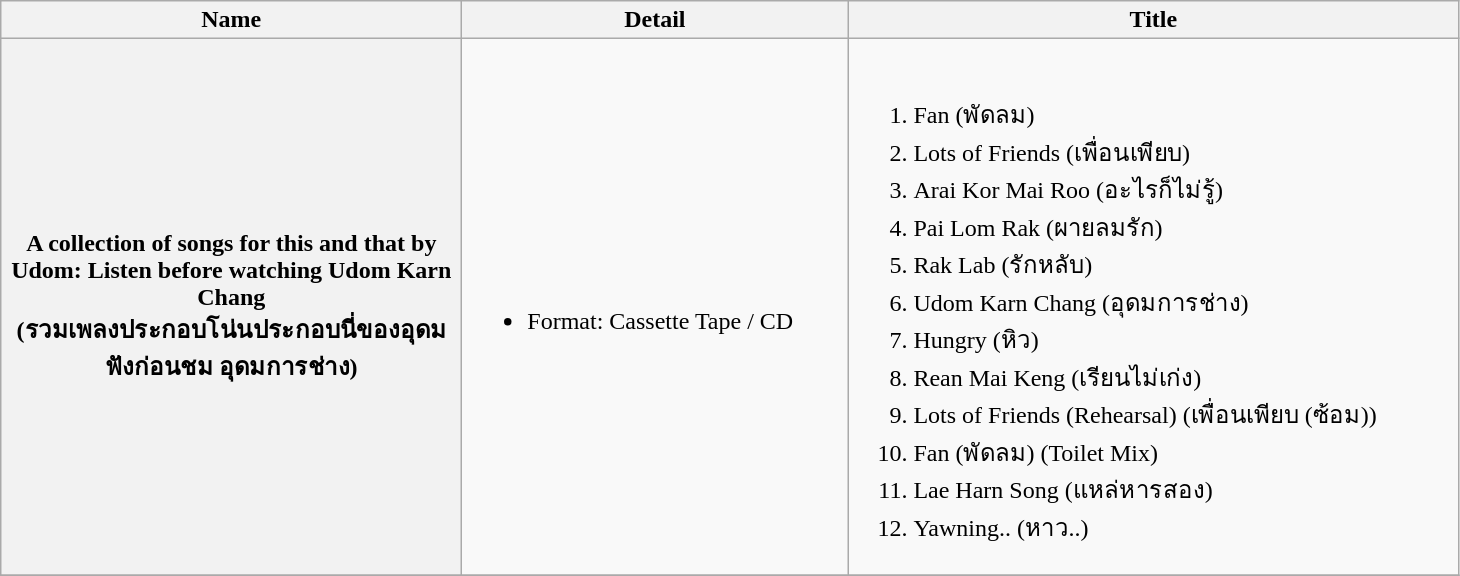<table class="wikitable">
<tr>
<th width = "300px">Name</th>
<th align = "left" width = "250px">Detail</th>
<th align = "left"width = "400px">Title</th>
</tr>
<tr>
<th>A collection of songs for this and that by Udom: Listen before watching Udom Karn Chang<br>(รวมเพลงประกอบโน่นประกอบนี่ของอุดม ฟังก่อนชม อุดมการช่าง)</th>
<td><br><ul><li>Format: Cassette Tape / CD</li></ul></td>
<td><br><ol><li>Fan (พัดลม)</li><li>Lots of Friends (เพื่อนเพียบ)</li><li>Arai Kor Mai Roo (อะไรก็ไม่รู้)</li><li>Pai Lom Rak (ผายลมรัก)</li><li>Rak Lab (รักหลับ)</li><li>Udom Karn Chang (อุดมการช่าง)</li><li>Hungry (หิว)</li><li>Rean Mai Keng (เรียนไม่เก่ง)</li><li>Lots of Friends (Rehearsal) (เพื่อนเพียบ (ซ้อม))</li><li>Fan (พัดลม) (Toilet Mix)</li><li>Lae Harn Song (แหล่หารสอง)</li><li>Yawning.. (หาว..)</li></ol></td>
</tr>
<tr>
</tr>
</table>
